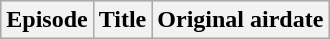<table class="wikitable plainrowheaders">
<tr bgcolor="#CCCCCC">
<th>Episode</th>
<th>Title</th>
<th>Original airdate<br>


















</th>
</tr>
</table>
